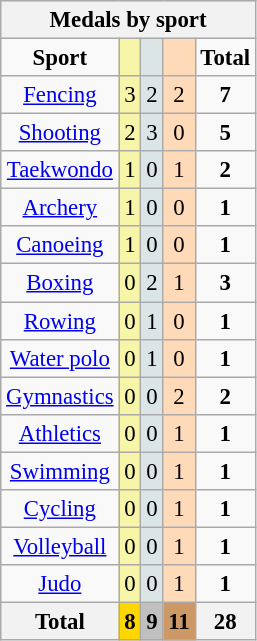<table class="wikitable" style="font-size:95%">
<tr style="background:#efefef;">
<th colspan=5>Medals by sport</th>
</tr>
<tr align=center>
<td><strong>Sport</strong></td>
<td bgcolor=#f7f6a8></td>
<td bgcolor=#dce5e5></td>
<td bgcolor=#ffdab9></td>
<td><strong>Total</strong></td>
</tr>
<tr align=center>
<td><a href='#'>Fencing</a></td>
<td style="background:#F7F6A8;">3</td>
<td style="background:#DCE5E5;">2</td>
<td style="background:#FFDAB9;">2</td>
<td><strong>7</strong></td>
</tr>
<tr align=center>
<td><a href='#'>Shooting</a></td>
<td style="background:#F7F6A8;">2</td>
<td style="background:#DCE5E5;">3</td>
<td style="background:#FFDAB9;">0</td>
<td><strong>5</strong></td>
</tr>
<tr align=center>
<td><a href='#'>Taekwondo</a></td>
<td style="background:#F7F6A8;">1</td>
<td style="background:#DCE5E5;">0</td>
<td style="background:#FFDAB9;">1</td>
<td><strong>2</strong></td>
</tr>
<tr align=center>
<td><a href='#'>Archery</a></td>
<td style="background:#F7F6A8;">1</td>
<td style="background:#DCE5E5;">0</td>
<td style="background:#FFDAB9;">0</td>
<td><strong>1</strong></td>
</tr>
<tr align=center>
<td><a href='#'>Canoeing</a></td>
<td style="background:#F7F6A8;">1</td>
<td style="background:#DCE5E5;">0</td>
<td style="background:#FFDAB9;">0</td>
<td><strong>1</strong></td>
</tr>
<tr align=center>
<td><a href='#'>Boxing</a></td>
<td style="background:#F7F6A8;">0</td>
<td style="background:#DCE5E5;">2</td>
<td style="background:#FFDAB9;">1</td>
<td><strong>3</strong></td>
</tr>
<tr align=center>
<td><a href='#'>Rowing</a></td>
<td style="background:#F7F6A8;">0</td>
<td style="background:#DCE5E5;">1</td>
<td style="background:#FFDAB9;">0</td>
<td><strong>1</strong></td>
</tr>
<tr align=center>
<td><a href='#'>Water polo</a></td>
<td style="background:#F7F6A8;">0</td>
<td style="background:#DCE5E5;">1</td>
<td style="background:#FFDAB9;">0</td>
<td><strong>1</strong></td>
</tr>
<tr align=center>
<td><a href='#'>Gymnastics</a></td>
<td style="background:#F7F6A8;">0</td>
<td style="background:#DCE5E5;">0</td>
<td style="background:#FFDAB9;">2</td>
<td><strong>2</strong></td>
</tr>
<tr align=center>
<td><a href='#'>Athletics</a></td>
<td style="background:#F7F6A8;">0</td>
<td style="background:#DCE5E5;">0</td>
<td style="background:#FFDAB9;">1</td>
<td><strong>1</strong></td>
</tr>
<tr align=center>
<td><a href='#'>Swimming</a></td>
<td style="background:#F7F6A8;">0</td>
<td style="background:#DCE5E5;">0</td>
<td style="background:#FFDAB9;">1</td>
<td><strong>1</strong></td>
</tr>
<tr align=center>
<td><a href='#'>Cycling</a></td>
<td style="background:#F7F6A8;">0</td>
<td style="background:#DCE5E5;">0</td>
<td style="background:#FFDAB9;">1</td>
<td><strong>1</strong></td>
</tr>
<tr align=center>
<td><a href='#'>Volleyball</a></td>
<td style="background:#F7F6A8;">0</td>
<td style="background:#DCE5E5;">0</td>
<td style="background:#FFDAB9;">1</td>
<td><strong>1</strong></td>
</tr>
<tr align=center>
<td><a href='#'>Judo</a></td>
<td style="background:#F7F6A8;">0</td>
<td style="background:#DCE5E5;">0</td>
<td style="background:#FFDAB9;">1</td>
<td><strong>1</strong></td>
</tr>
<tr align=center>
<th>Total</th>
<th style="background:gold;">8</th>
<th style="background:silver;">9</th>
<th style="background:#c96;">11</th>
<th>28</th>
</tr>
</table>
